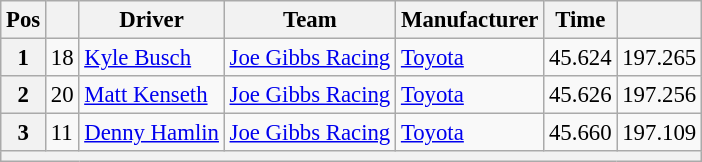<table class="wikitable" style="font-size:95%">
<tr>
<th>Pos</th>
<th></th>
<th>Driver</th>
<th>Team</th>
<th>Manufacturer</th>
<th>Time</th>
<th></th>
</tr>
<tr>
<th>1</th>
<td>18</td>
<td><a href='#'>Kyle Busch</a></td>
<td><a href='#'>Joe Gibbs Racing</a></td>
<td><a href='#'>Toyota</a></td>
<td>45.624</td>
<td>197.265</td>
</tr>
<tr>
<th>2</th>
<td>20</td>
<td><a href='#'>Matt Kenseth</a></td>
<td><a href='#'>Joe Gibbs Racing</a></td>
<td><a href='#'>Toyota</a></td>
<td>45.626</td>
<td>197.256</td>
</tr>
<tr>
<th>3</th>
<td>11</td>
<td><a href='#'>Denny Hamlin</a></td>
<td><a href='#'>Joe Gibbs Racing</a></td>
<td><a href='#'>Toyota</a></td>
<td>45.660</td>
<td>197.109</td>
</tr>
<tr>
<th colspan="7"></th>
</tr>
</table>
